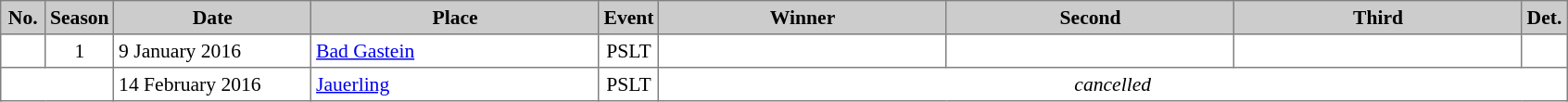<table cellpadding="3" cellspacing="0" border="1" style="background:#ffffff; font-size:90%; border:grey solid 1px; border-collapse:collapse;">
<tr style="background:#ccc; text-align:center;">
<th width=25>No.</th>
<th width=30>Season</th>
<th style="width:135px;">Date</th>
<th style="width:200px;">Place</th>
<th style="width:15px;">Event</th>
<th style="width:200px;">Winner</th>
<th style="width:200px;">Second</th>
<th style="width:200px;">Third</th>
<th style="width:15px;">Det.</th>
</tr>
<tr>
<td align=center></td>
<td align=center>1</td>
<td>9 January 2016</td>
<td> <a href='#'>Bad Gastein</a></td>
<td align=center>PSLT</td>
<td></td>
<td></td>
<td></td>
<td></td>
</tr>
<tr>
<td colspan=2></td>
<td>14 February 2016</td>
<td> <a href='#'>Jauerling</a></td>
<td align=center>PSLT</td>
<td colspan=4 align=center><em>cancelled</em></td>
</tr>
</table>
